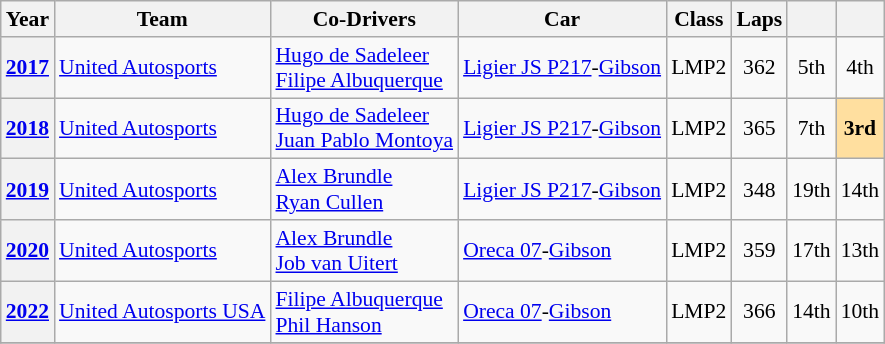<table class="wikitable" style="text-align:center; font-size:90%">
<tr>
<th>Year</th>
<th>Team</th>
<th>Co-Drivers</th>
<th>Car</th>
<th>Class</th>
<th>Laps</th>
<th></th>
<th></th>
</tr>
<tr>
<th><a href='#'>2017</a></th>
<td align="left"> <a href='#'>United Autosports</a></td>
<td align="left"> <a href='#'>Hugo de Sadeleer</a><br> <a href='#'>Filipe Albuquerque</a></td>
<td><a href='#'>Ligier JS P217</a>-<a href='#'>Gibson</a></td>
<td>LMP2</td>
<td>362</td>
<td>5th</td>
<td>4th</td>
</tr>
<tr>
<th><a href='#'>2018</a></th>
<td align="left"> <a href='#'>United Autosports</a></td>
<td align="left"> <a href='#'>Hugo de Sadeleer</a><br> <a href='#'>Juan Pablo Montoya</a></td>
<td><a href='#'>Ligier JS P217</a>-<a href='#'>Gibson</a></td>
<td>LMP2</td>
<td>365</td>
<td>7th</td>
<td style="background:#ffdf9f;"><strong>3rd</strong></td>
</tr>
<tr>
<th><a href='#'>2019</a></th>
<td align="left"> <a href='#'>United Autosports</a></td>
<td align="left"> <a href='#'>Alex Brundle</a><br> <a href='#'>Ryan Cullen</a></td>
<td><a href='#'>Ligier JS P217</a>-<a href='#'>Gibson</a></td>
<td>LMP2</td>
<td>348</td>
<td>19th</td>
<td>14th</td>
</tr>
<tr>
<th><a href='#'>2020</a></th>
<td align="left"> <a href='#'>United Autosports</a></td>
<td align="left"> <a href='#'>Alex Brundle</a><br> <a href='#'>Job van Uitert</a></td>
<td align="left"><a href='#'>Oreca 07</a>-<a href='#'>Gibson</a></td>
<td>LMP2</td>
<td>359</td>
<td>17th</td>
<td>13th</td>
</tr>
<tr>
<th><a href='#'>2022</a></th>
<td align="left"> <a href='#'>United Autosports USA</a></td>
<td align="left"> <a href='#'>Filipe Albuquerque</a><br> <a href='#'>Phil Hanson</a></td>
<td align="left"><a href='#'>Oreca 07</a>-<a href='#'>Gibson</a></td>
<td>LMP2</td>
<td>366</td>
<td>14th</td>
<td>10th</td>
</tr>
<tr>
</tr>
</table>
